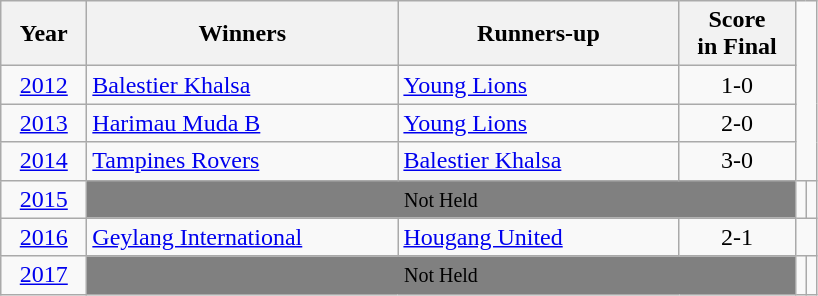<table class="wikitable">
<tr>
<th width='50'>Year</th>
<th width='200'>Winners</th>
<th width='180'>Runners-up</th>
<th width='70'>Score<br>in Final</th>
</tr>
<tr>
<td align='center'><a href='#'>2012</a></td>
<td><a href='#'>Balestier Khalsa</a></td>
<td> <a href='#'>Young Lions</a></td>
<td align='center'>1-0</td>
</tr>
<tr>
<td align='center'><a href='#'>2013</a></td>
<td> <a href='#'>Harimau Muda B</a></td>
<td> <a href='#'>Young Lions</a></td>
<td align='center'>2-0</td>
</tr>
<tr>
<td align='center'><a href='#'>2014</a></td>
<td><a href='#'>Tampines Rovers</a></td>
<td><a href='#'>Balestier Khalsa</a></td>
<td align='center'>3-0</td>
</tr>
<tr>
<td align='center'><a href='#'>2015</a></td>
<td colspan = 3; align='center' bgcolor='grey'><small>Not Held</small></td>
<td></td>
<td></td>
</tr>
<tr>
<td align='center'><a href='#'>2016</a></td>
<td><a href='#'>Geylang International</a></td>
<td><a href='#'>Hougang United</a></td>
<td align='center'>2-1</td>
</tr>
<tr>
<td align='center'><a href='#'>2017</a></td>
<td colspan = 3; align='center' bgcolor='grey'><small>Not Held</small></td>
<td></td>
<td></td>
</tr>
</table>
